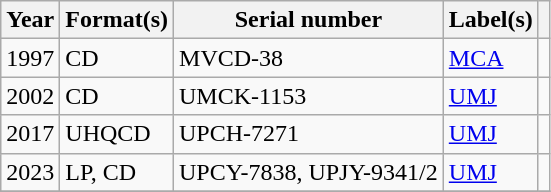<table class="wikitable sortable plainrowheaders">
<tr>
<th scope="col">Year</th>
<th scope="col">Format(s)</th>
<th scope="col">Serial number</th>
<th scope="col">Label(s)</th>
<th scope="col"></th>
</tr>
<tr>
<td>1997</td>
<td>CD</td>
<td>MVCD-38</td>
<td><a href='#'>MCA</a></td>
<td></td>
</tr>
<tr>
<td>2002</td>
<td>CD</td>
<td>UMCK-1153</td>
<td><a href='#'>UMJ</a></td>
<td></td>
</tr>
<tr>
<td>2017</td>
<td>UHQCD</td>
<td>UPCH-7271</td>
<td><a href='#'>UMJ</a></td>
<td></td>
</tr>
<tr>
<td>2023</td>
<td>LP, CD</td>
<td>UPCY-7838, UPJY-9341/2</td>
<td><a href='#'>UMJ</a></td>
<td></td>
</tr>
<tr>
</tr>
</table>
